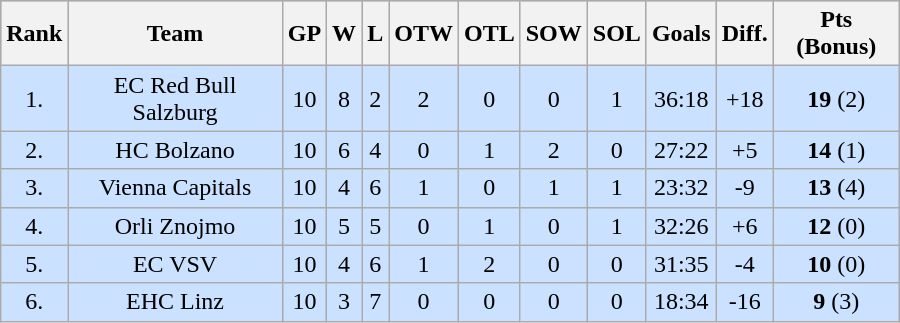<table class="wikitable" width="600px" style="text-align: center;">
<tr style="background-color:#c0c0c0;">
<th>Rank</th>
<th>Team</th>
<th>GP</th>
<th>W</th>
<th>L</th>
<th>OTW</th>
<th>OTL</th>
<th>SOW</th>
<th>SOL</th>
<th>Goals</th>
<th>Diff.</th>
<th>Pts (Bonus)</th>
</tr>
<tr bgcolor="#CAE1FF">
<td>1.</td>
<td>EC Red Bull Salzburg</td>
<td>10</td>
<td>8</td>
<td>2</td>
<td>2</td>
<td>0</td>
<td>0</td>
<td>1</td>
<td>36:18</td>
<td>+18</td>
<td><strong>19</strong> (2)</td>
</tr>
<tr bgcolor="#CAE1FF">
<td>2.</td>
<td>HC Bolzano</td>
<td>10</td>
<td>6</td>
<td>4</td>
<td>0</td>
<td>1</td>
<td>2</td>
<td>0</td>
<td>27:22</td>
<td>+5</td>
<td><strong>14</strong> (1)</td>
</tr>
<tr bgcolor="#CAE1FF">
<td>3.</td>
<td>Vienna Capitals</td>
<td>10</td>
<td>4</td>
<td>6</td>
<td>1</td>
<td>0</td>
<td>1</td>
<td>1</td>
<td>23:32</td>
<td>-9</td>
<td><strong>13</strong> (4)</td>
</tr>
<tr bgcolor="#CAE1FF">
<td>4.</td>
<td>Orli Znojmo</td>
<td>10</td>
<td>5</td>
<td>5</td>
<td>0</td>
<td>1</td>
<td>0</td>
<td>1</td>
<td>32:26</td>
<td>+6</td>
<td><strong>12</strong> (0)</td>
</tr>
<tr bgcolor="#CAE1FF">
<td>5.</td>
<td>EC VSV</td>
<td>10</td>
<td>4</td>
<td>6</td>
<td>1</td>
<td>2</td>
<td>0</td>
<td>0</td>
<td>31:35</td>
<td>-4</td>
<td><strong>10</strong> (0)</td>
</tr>
<tr bgcolor="#CAE1FF">
<td>6.</td>
<td>EHC Linz</td>
<td>10</td>
<td>3</td>
<td>7</td>
<td>0</td>
<td>0</td>
<td>0</td>
<td>0</td>
<td>18:34</td>
<td>-16</td>
<td><strong>9</strong> (3)</td>
</tr>
</table>
